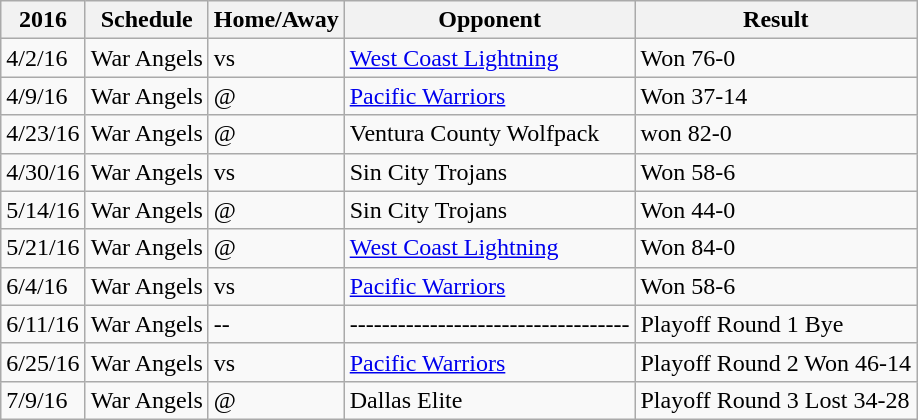<table class="wikitable">
<tr>
<th>2016</th>
<th>Schedule</th>
<th>Home/Away</th>
<th>Opponent</th>
<th>Result</th>
</tr>
<tr>
<td>4/2/16</td>
<td>War Angels</td>
<td><div>vs</div></td>
<td><a href='#'>West Coast Lightning</a></td>
<td>Won 76-0</td>
</tr>
<tr>
<td>4/9/16</td>
<td>War Angels</td>
<td><div>@</div></td>
<td><a href='#'>Pacific Warriors</a></td>
<td>Won 37-14</td>
</tr>
<tr>
<td>4/23/16</td>
<td>War Angels</td>
<td><div>@</div></td>
<td>Ventura County Wolfpack</td>
<td>won 82-0</td>
</tr>
<tr>
<td>4/30/16</td>
<td>War Angels</td>
<td><div>vs</div></td>
<td>Sin City Trojans</td>
<td>Won 58-6</td>
</tr>
<tr>
<td>5/14/16</td>
<td>War Angels</td>
<td><div>@</div></td>
<td>Sin City Trojans</td>
<td>Won 44-0</td>
</tr>
<tr>
<td>5/21/16</td>
<td>War Angels</td>
<td><div>@</div></td>
<td><a href='#'>West Coast Lightning</a></td>
<td>Won 84-0</td>
</tr>
<tr>
<td>6/4/16</td>
<td>War Angels</td>
<td><div>vs</div></td>
<td><a href='#'>Pacific Warriors</a></td>
<td>Won 58-6</td>
</tr>
<tr>
<td>6/11/16</td>
<td>War Angels</td>
<td><div>--</div></td>
<td>-----------------------------------</td>
<td>Playoff Round 1 Bye</td>
</tr>
<tr>
<td>6/25/16</td>
<td>War Angels</td>
<td><div>vs</div></td>
<td><a href='#'>Pacific Warriors</a></td>
<td>Playoff Round 2 Won 46-14</td>
</tr>
<tr>
<td>7/9/16</td>
<td>War Angels</td>
<td><div>@</div></td>
<td>Dallas Elite</td>
<td>Playoff Round 3 Lost 34-28</td>
</tr>
</table>
